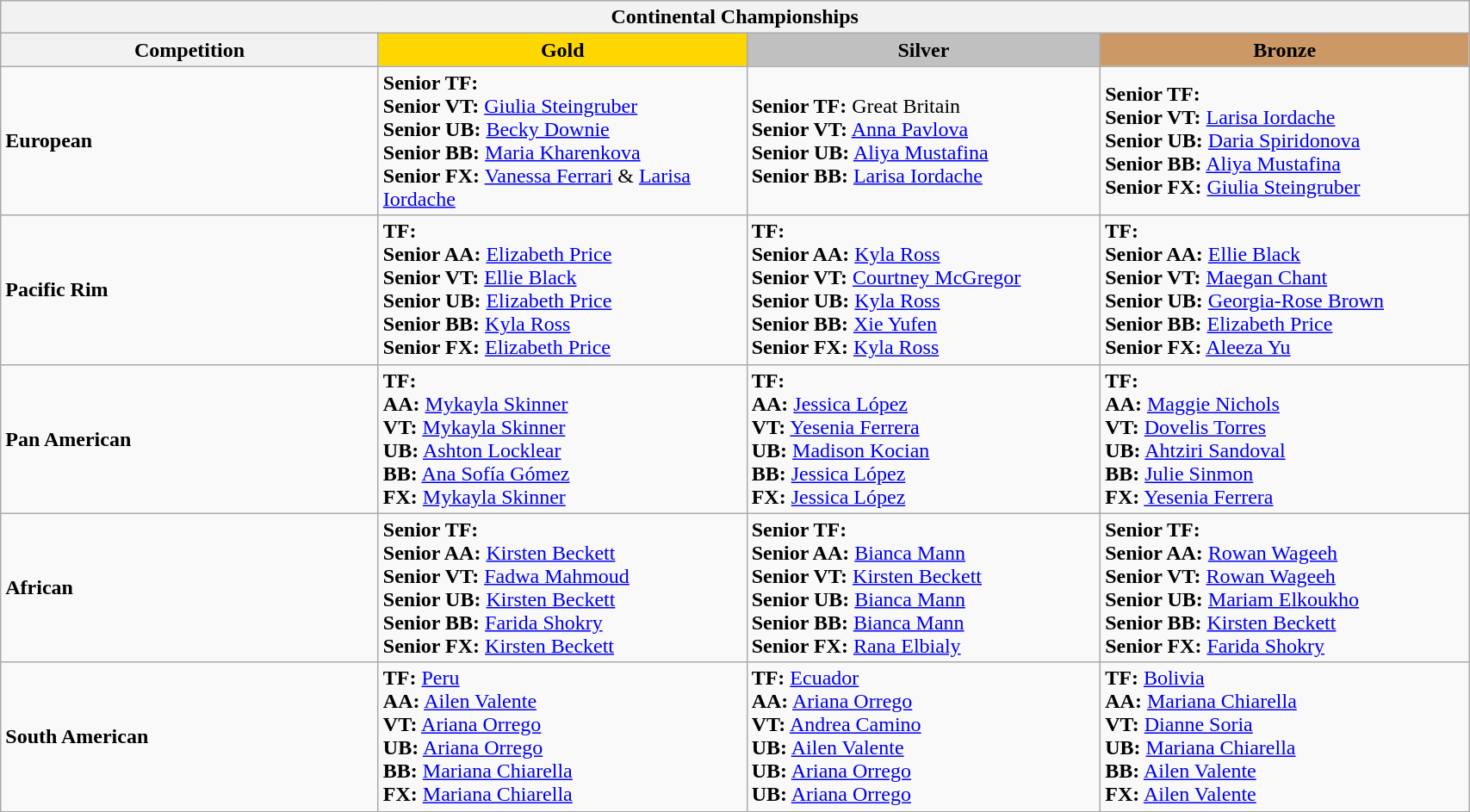<table class="wikitable" style="width:90%;">
<tr>
<th colspan=4>Continental Championships</th>
</tr>
<tr>
<th style="text-align:center; width:5%;">Competition</th>
<td style="text-align:center; width:5%; background:gold;"><strong>Gold</strong></td>
<td style="text-align:center; width:5%; background:silver;"><strong>Silver</strong></td>
<td style="text-align:center; width:5%; background:#c96;"><strong>Bronze</strong></td>
</tr>
<tr>
<td><strong>European</strong></td>
<td><strong>Senior TF:</strong>  <br> <strong>Senior VT:</strong>  <a href='#'>Giulia Steingruber</a> <br> <strong>Senior UB:</strong>  <a href='#'>Becky Downie</a> <br> <strong>Senior BB:</strong>  <a href='#'>Maria Kharenkova</a> <br> <strong>Senior FX:</strong>  <a href='#'>Vanessa Ferrari</a> &  <a href='#'>Larisa Iordache</a></td>
<td><strong>Senior TF:</strong>  Great Britain <br> <strong>Senior VT:</strong>  <a href='#'>Anna Pavlova</a> <br> <strong>Senior UB:</strong>  <a href='#'>Aliya Mustafina</a> <br> <strong>Senior BB:</strong>  <a href='#'>Larisa Iordache</a></td>
<td><strong>Senior TF:</strong>  <br> <strong>Senior VT:</strong>  <a href='#'>Larisa Iordache</a> <br> <strong>Senior UB:</strong>  <a href='#'>Daria Spiridonova</a> <br> <strong>Senior BB:</strong>  <a href='#'>Aliya Mustafina</a> <br> <strong>Senior FX:</strong>  <a href='#'>Giulia Steingruber</a></td>
</tr>
<tr>
<td><strong>Pacific Rim</strong></td>
<td><strong>TF:</strong>  <br> <strong>Senior AA:</strong>  <a href='#'>Elizabeth Price</a> <br> <strong>Senior VT:</strong>  <a href='#'>Ellie Black</a> <br> <strong>Senior UB:</strong>  <a href='#'>Elizabeth Price</a> <br> <strong>Senior BB:</strong>  <a href='#'>Kyla Ross</a> <br> <strong>Senior FX:</strong>  <a href='#'>Elizabeth Price</a></td>
<td><strong>TF:</strong>  <br> <strong>Senior AA:</strong>  <a href='#'>Kyla Ross</a> <br> <strong>Senior VT:</strong>  <a href='#'>Courtney McGregor</a> <br> <strong>Senior UB:</strong>  <a href='#'>Kyla Ross</a> <br> <strong>Senior BB:</strong>  <a href='#'>Xie Yufen</a> <br> <strong>Senior FX:</strong>  <a href='#'>Kyla Ross</a></td>
<td><strong>TF:</strong>  <br> <strong>Senior AA:</strong>  <a href='#'>Ellie Black</a> <br> <strong>Senior VT:</strong>  <a href='#'>Maegan Chant</a> <br> <strong>Senior UB:</strong>  <a href='#'>Georgia-Rose Brown</a> <br> <strong>Senior BB:</strong>  <a href='#'>Elizabeth Price</a> <br> <strong>Senior FX:</strong>  <a href='#'>Aleeza Yu</a></td>
</tr>
<tr>
<td><strong>Pan American</strong></td>
<td><strong>TF:</strong>  <br> <strong>AA:</strong>  <a href='#'>Mykayla Skinner</a> <br> <strong>VT:</strong>  <a href='#'>Mykayla Skinner</a> <br> <strong>UB:</strong>  <a href='#'>Ashton Locklear</a> <br> <strong>BB:</strong>  <a href='#'>Ana Sofía Gómez</a> <br> <strong>FX:</strong>  <a href='#'>Mykayla Skinner</a></td>
<td><strong>TF:</strong>  <br> <strong>AA:</strong>  <a href='#'>Jessica López</a> <br> <strong>VT:</strong>  <a href='#'>Yesenia Ferrera</a> <br> <strong>UB:</strong>  <a href='#'>Madison Kocian</a> <br> <strong>BB:</strong>  <a href='#'>Jessica López</a> <br> <strong>FX:</strong>  <a href='#'>Jessica López</a></td>
<td><strong>TF:</strong>  <br> <strong>AA:</strong>  <a href='#'>Maggie Nichols</a> <br> <strong>VT:</strong>  <a href='#'>Dovelis Torres</a> <br> <strong>UB:</strong>  <a href='#'>Ahtziri Sandoval</a> <br> <strong>BB:</strong>  <a href='#'>Julie Sinmon</a> <br> <strong>FX:</strong>  <a href='#'>Yesenia Ferrera</a></td>
</tr>
<tr>
<td><strong>African</strong></td>
<td><strong>Senior TF:</strong>   <br> <strong>Senior AA:</strong>  <a href='#'>Kirsten Beckett</a> <br> <strong>Senior VT:</strong>  <a href='#'>Fadwa Mahmoud</a> <br> <strong>Senior UB:</strong>  <a href='#'>Kirsten Beckett</a> <br> <strong>Senior BB:</strong>  <a href='#'>Farida Shokry</a> <br> <strong>Senior FX:</strong>  <a href='#'>Kirsten Beckett</a></td>
<td><strong>Senior TF:</strong>  <br> <strong>Senior AA:</strong>  <a href='#'>Bianca Mann</a> <br> <strong>Senior VT:</strong>  <a href='#'>Kirsten Beckett</a> <br> <strong>Senior UB:</strong>  <a href='#'>Bianca Mann</a> <br> <strong>Senior BB:</strong>  <a href='#'>Bianca Mann</a> <br> <strong>Senior FX:</strong>  <a href='#'>Rana Elbialy</a></td>
<td><strong>Senior TF:</strong>   <br> <strong>Senior AA:</strong>  <a href='#'>Rowan Wageeh</a> <br> <strong>Senior VT:</strong>  <a href='#'>Rowan Wageeh</a> <br> <strong>Senior UB:</strong>  <a href='#'>Mariam Elkoukho</a> <br> <strong>Senior BB:</strong>  <a href='#'>Kirsten Beckett</a> <br> <strong>Senior FX:</strong>  <a href='#'>Farida Shokry</a></td>
</tr>
<tr>
<td><strong>South American</strong></td>
<td><strong>TF:</strong>  <a href='#'>Peru</a> <br> <strong>AA:</strong>  <a href='#'>Ailen Valente</a> <br> <strong>VT:</strong>  <a href='#'>Ariana Orrego</a> <br> <strong>UB:</strong>  <a href='#'>Ariana Orrego</a> <br> <strong>BB:</strong>  <a href='#'>Mariana Chiarella</a> <br> <strong>FX:</strong>  <a href='#'>Mariana Chiarella</a></td>
<td><strong>TF:</strong>  <a href='#'>Ecuador</a> <br> <strong>AA:</strong>  <a href='#'>Ariana Orrego</a> <br> <strong>VT:</strong>  <a href='#'>Andrea Camino</a> <br> <strong>UB:</strong>  <a href='#'>Ailen Valente</a>  <br> <strong>UB:</strong>  <a href='#'>Ariana Orrego</a> <br> <strong>UB:</strong>  <a href='#'>Ariana Orrego</a></td>
<td><strong>TF:</strong>  <a href='#'>Bolivia</a> <br> <strong>AA:</strong>  <a href='#'>Mariana Chiarella</a> <br> <strong>VT:</strong>  <a href='#'>Dianne Soria</a> <br> <strong>UB:</strong>  <a href='#'>Mariana Chiarella</a> <br> <strong>BB:</strong>  <a href='#'>Ailen Valente</a> <br> <strong>FX:</strong>  <a href='#'>Ailen Valente</a></td>
</tr>
</table>
